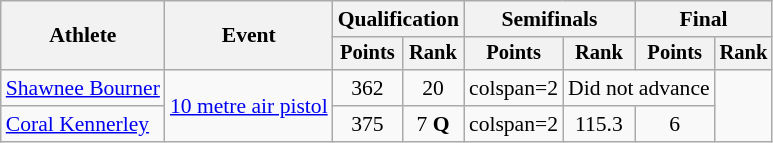<table class="wikitable" style="font-size:90%">
<tr>
<th rowspan=2>Athlete</th>
<th rowspan=2>Event</th>
<th colspan=2>Qualification</th>
<th colspan=2>Semifinals</th>
<th colspan=2>Final</th>
</tr>
<tr style="font-size:95%">
<th>Points</th>
<th>Rank</th>
<th>Points</th>
<th>Rank</th>
<th>Points</th>
<th>Rank</th>
</tr>
<tr align=center>
<td align=left><a href='#'>Shawnee Bourner</a></td>
<td align=left rowspan="2"><a href='#'>10 metre air pistol</a></td>
<td>362</td>
<td>20</td>
<td>colspan=2 </td>
<td colspan=2>Did not advance</td>
</tr>
<tr align=center>
<td align=left><a href='#'>Coral Kennerley</a></td>
<td>375</td>
<td>7 <strong>Q</strong></td>
<td>colspan=2 </td>
<td>115.3</td>
<td>6</td>
</tr>
</table>
